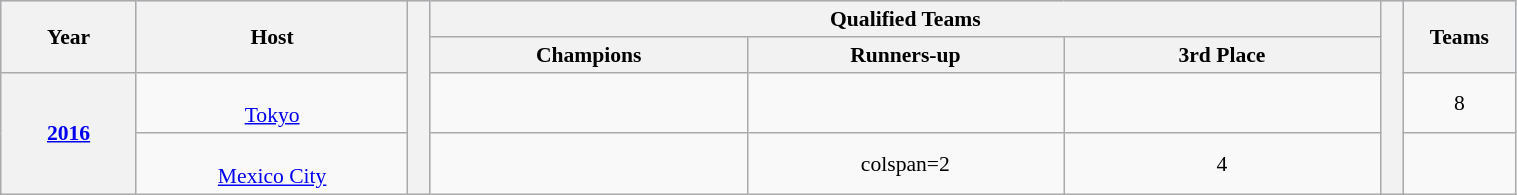<table class="wikitable" style="font-size:90%; width: 80%; text-align: center;">
<tr bgcolor=#c1d8ff>
<th rowspan=2 width=6%>Year</th>
<th rowspan=2 width=12%>Host</th>
<th width=1% rowspan=4 bgcolor=ffffff></th>
<th colspan=3>Qualified Teams</th>
<th width=1% rowspan=4 bgcolor=#ffffff></th>
<th rowspan=2 width=5%>Teams</th>
</tr>
<tr bgcolor=#efefef>
<th width=14%>Champions</th>
<th width=14%>Runners-up</th>
<th width=14%>3rd Place</th>
</tr>
<tr>
<th rowspan=2><a href='#'>2016</a></th>
<td><br><a href='#'>Tokyo</a></td>
<td><strong></strong></td>
<td></td>
<td></td>
<td>8</td>
</tr>
<tr>
<td><br><a href='#'>Mexico City</a></td>
<td><strong></strong></td>
<td>colspan=2 </td>
<td>4</td>
</tr>
</table>
